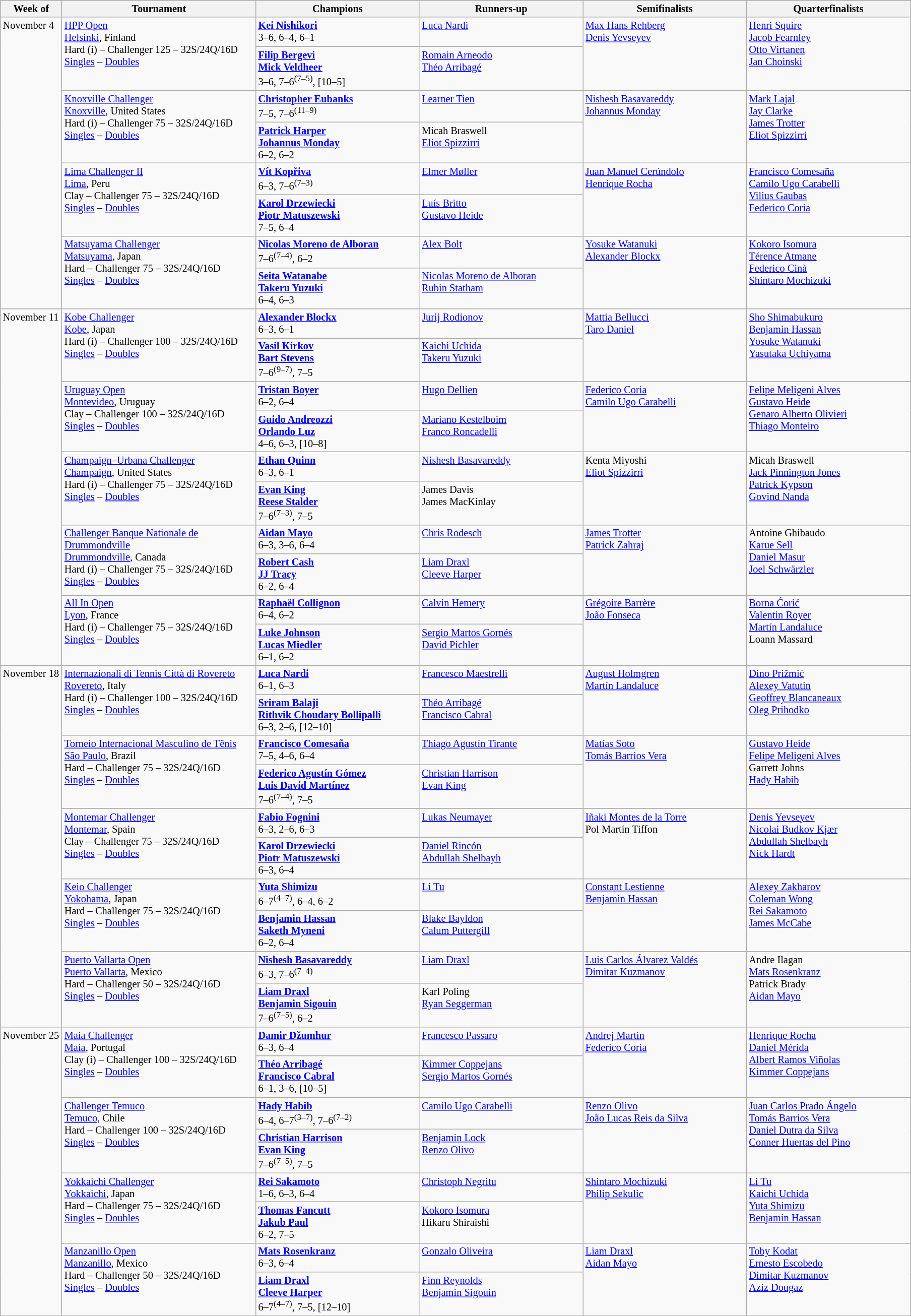<table class="wikitable" style="font-size:85%;">
<tr>
<th width="75">Week of</th>
<th width="250">Tournament</th>
<th width="210">Champions</th>
<th width="210">Runners-up</th>
<th width="210">Semifinalists</th>
<th width="210">Quarterfinalists</th>
</tr>
<tr valign=top>
<td rowspan=8>November 4</td>
<td rowspan=2><a href='#'>HPP Open</a><br><a href='#'>Helsinki</a>, Finland <br> Hard (i) – Challenger 125 – 32S/24Q/16D<br><a href='#'>Singles</a> – <a href='#'>Doubles</a></td>
<td> <strong><a href='#'>Kei Nishikori</a></strong><br>3–6, 6–4, 6–1</td>
<td> <a href='#'>Luca Nardi</a></td>
<td rowspan=2> <a href='#'>Max Hans Rehberg</a> <br>  <a href='#'>Denis Yevseyev</a></td>
<td rowspan=2> <a href='#'>Henri Squire</a> <br> <a href='#'>Jacob Fearnley</a> <br> <a href='#'>Otto Virtanen</a> <br>  <a href='#'>Jan Choinski</a></td>
</tr>
<tr valign=top>
<td> <strong><a href='#'>Filip Bergevi</a></strong><br> <strong><a href='#'>Mick Veldheer</a></strong><br>3–6, 7–6<sup>(7–5)</sup>, [10–5]</td>
<td> <a href='#'>Romain Arneodo</a><br> <a href='#'>Théo Arribagé</a></td>
</tr>
<tr valign=top>
<td rowspan=2><a href='#'>Knoxville Challenger</a><br><a href='#'>Knoxville</a>, United States <br> Hard (i) – Challenger 75 – 32S/24Q/16D<br><a href='#'>Singles</a> – <a href='#'>Doubles</a></td>
<td> <strong><a href='#'>Christopher Eubanks</a></strong><br>7–5, 7–6<sup>(11–9)</sup></td>
<td> <a href='#'>Learner Tien</a></td>
<td rowspan=2> <a href='#'>Nishesh Basavareddy</a> <br>  <a href='#'>Johannus Monday</a></td>
<td rowspan=2> <a href='#'>Mark Lajal</a> <br> <a href='#'>Jay Clarke</a> <br> <a href='#'>James Trotter</a> <br>  <a href='#'>Eliot Spizzirri</a></td>
</tr>
<tr valign=top>
<td> <strong><a href='#'>Patrick Harper</a></strong><br> <strong><a href='#'>Johannus Monday</a></strong><br>6–2, 6–2</td>
<td> Micah Braswell<br> <a href='#'>Eliot Spizzirri</a></td>
</tr>
<tr valign=top>
<td rowspan=2><a href='#'>Lima Challenger II</a><br><a href='#'>Lima</a>, Peru <br> Clay – Challenger 75 – 32S/24Q/16D<br><a href='#'>Singles</a> – <a href='#'>Doubles</a></td>
<td> <strong><a href='#'>Vít Kopřiva</a></strong><br>6–3, 7–6<sup>(7–3)</sup></td>
<td> <a href='#'>Elmer Møller</a></td>
<td rowspan=2> <a href='#'>Juan Manuel Cerúndolo</a> <br>  <a href='#'>Henrique Rocha</a></td>
<td rowspan=2> <a href='#'>Francisco Comesaña</a> <br> <a href='#'>Camilo Ugo Carabelli</a> <br> <a href='#'>Vilius Gaubas</a> <br>  <a href='#'>Federico Coria</a></td>
</tr>
<tr valign=top>
<td> <strong><a href='#'>Karol Drzewiecki</a></strong><br> <strong><a href='#'>Piotr Matuszewski</a></strong><br>7–5, 6–4</td>
<td> <a href='#'>Luís Britto</a><br> <a href='#'>Gustavo Heide</a></td>
</tr>
<tr valign=top>
<td rowspan=2><a href='#'>Matsuyama Challenger</a><br><a href='#'>Matsuyama</a>, Japan <br> Hard – Challenger 75 – 32S/24Q/16D<br><a href='#'>Singles</a> – <a href='#'>Doubles</a></td>
<td> <strong><a href='#'>Nicolas Moreno de Alboran</a></strong><br>7–6<sup>(7–4)</sup>, 6–2</td>
<td> <a href='#'>Alex Bolt</a></td>
<td rowspan=2> <a href='#'>Yosuke Watanuki</a> <br>  <a href='#'>Alexander Blockx</a></td>
<td rowspan=2> <a href='#'>Kokoro Isomura</a> <br> <a href='#'>Térence Atmane</a> <br> <a href='#'>Federico Cinà</a> <br>  <a href='#'>Shintaro Mochizuki</a></td>
</tr>
<tr valign=top>
<td> <strong><a href='#'>Seita Watanabe</a></strong><br> <strong><a href='#'>Takeru Yuzuki</a></strong><br>6–4, 6–3</td>
<td> <a href='#'>Nicolas Moreno de Alboran</a><br> <a href='#'>Rubin Statham</a></td>
</tr>
<tr valign=top>
<td rowspan=10>November 11</td>
<td rowspan=2><a href='#'>Kobe Challenger</a><br><a href='#'>Kobe</a>, Japan <br> Hard (i) – Challenger 100 – 32S/24Q/16D<br><a href='#'>Singles</a> – <a href='#'>Doubles</a></td>
<td> <strong><a href='#'>Alexander Blockx</a></strong><br>6–3, 6–1</td>
<td> <a href='#'>Jurij Rodionov</a></td>
<td rowspan=2> <a href='#'>Mattia Bellucci</a> <br>  <a href='#'>Taro Daniel</a></td>
<td rowspan=2> <a href='#'>Sho Shimabukuro</a> <br>  <a href='#'>Benjamin Hassan</a> <br> <a href='#'>Yosuke Watanuki</a> <br>  <a href='#'>Yasutaka Uchiyama</a></td>
</tr>
<tr valign=top>
<td> <strong><a href='#'>Vasil Kirkov</a></strong><br> <strong><a href='#'>Bart Stevens</a></strong><br>7–6<sup>(9–7)</sup>, 7–5</td>
<td> <a href='#'>Kaichi Uchida</a><br> <a href='#'>Takeru Yuzuki</a></td>
</tr>
<tr valign=top>
<td rowspan=2><a href='#'>Uruguay Open</a><br><a href='#'>Montevideo</a>, Uruguay <br> Clay – Challenger 100 – 32S/24Q/16D<br><a href='#'>Singles</a> – <a href='#'>Doubles</a></td>
<td> <strong><a href='#'>Tristan Boyer</a></strong><br>6–2, 6–4</td>
<td> <a href='#'>Hugo Dellien</a></td>
<td rowspan=2> <a href='#'>Federico Coria</a> <br>  <a href='#'>Camilo Ugo Carabelli</a></td>
<td rowspan=2> <a href='#'>Felipe Meligeni Alves</a> <br>  <a href='#'>Gustavo Heide</a> <br> <a href='#'>Genaro Alberto Olivieri</a> <br>  <a href='#'>Thiago Monteiro</a></td>
</tr>
<tr valign=top>
<td> <strong><a href='#'>Guido Andreozzi</a></strong><br> <strong><a href='#'>Orlando Luz</a></strong><br>4–6, 6–3, [10–8]</td>
<td> <a href='#'>Mariano Kestelboim</a><br> <a href='#'>Franco Roncadelli</a></td>
</tr>
<tr valign=top>
<td rowspan=2><a href='#'>Champaign–Urbana Challenger</a><br><a href='#'>Champaign</a>, United States <br> Hard (i) – Challenger 75 – 32S/24Q/16D<br><a href='#'>Singles</a> – <a href='#'>Doubles</a></td>
<td> <strong><a href='#'>Ethan Quinn</a></strong><br>6–3, 6–1</td>
<td> <a href='#'>Nishesh Basavareddy</a></td>
<td rowspan=2> Kenta Miyoshi <br>  <a href='#'>Eliot Spizzirri</a></td>
<td rowspan=2> Micah Braswell <br>  <a href='#'>Jack Pinnington Jones</a> <br> <a href='#'>Patrick Kypson</a> <br>  <a href='#'>Govind Nanda</a></td>
</tr>
<tr valign=top>
<td> <strong><a href='#'>Evan King</a></strong><br> <strong><a href='#'>Reese Stalder</a></strong><br>7–6<sup>(7–3)</sup>, 7–5</td>
<td> James Davis<br> James MacKinlay</td>
</tr>
<tr valign=top>
<td rowspan=2><a href='#'>Challenger Banque Nationale de Drummondville</a><br><a href='#'>Drummondville</a>, Canada <br> Hard (i) – Challenger 75 – 32S/24Q/16D<br><a href='#'>Singles</a> – <a href='#'>Doubles</a></td>
<td> <strong><a href='#'>Aidan Mayo</a></strong><br>6–3, 3–6, 6–4</td>
<td> <a href='#'>Chris Rodesch</a></td>
<td rowspan=2> <a href='#'>James Trotter</a> <br>  <a href='#'>Patrick Zahraj</a></td>
<td rowspan=2> Antoine Ghibaudo <br>  <a href='#'>Karue Sell</a> <br>  <a href='#'>Daniel Masur</a> <br>  <a href='#'>Joel Schwärzler</a></td>
</tr>
<tr valign=top>
<td> <strong><a href='#'>Robert Cash</a></strong><br> <strong><a href='#'>JJ Tracy</a></strong><br>6–2, 6–4</td>
<td> <a href='#'>Liam Draxl</a><br> <a href='#'>Cleeve Harper</a></td>
</tr>
<tr valign=top>
<td rowspan=2><a href='#'>All In Open</a><br><a href='#'>Lyon</a>, France <br> Hard (i) – Challenger 75 – 32S/24Q/16D<br><a href='#'>Singles</a> – <a href='#'>Doubles</a></td>
<td> <strong><a href='#'>Raphaël Collignon</a></strong><br>6–4, 6–2</td>
<td> <a href='#'>Calvin Hemery</a></td>
<td rowspan=2> <a href='#'>Grégoire Barrère</a> <br>  <a href='#'>João Fonseca</a></td>
<td rowspan=2> <a href='#'>Borna Ćorić</a> <br> <a href='#'>Valentin Royer</a> <br>  <a href='#'>Martín Landaluce</a> <br>  Loann Massard</td>
</tr>
<tr valign=top>
<td> <strong><a href='#'>Luke Johnson</a></strong><br> <strong><a href='#'>Lucas Miedler</a></strong><br>6–1, 6–2</td>
<td> <a href='#'>Sergio Martos Gornés</a><br> <a href='#'>David Pichler</a></td>
</tr>
<tr valign=top>
<td rowspan=10>November 18</td>
<td rowspan=2><a href='#'>Internazionali di Tennis Città di Rovereto</a><br><a href='#'>Rovereto</a>, Italy <br> Hard (i) – Challenger 100 – 32S/24Q/16D<br><a href='#'>Singles</a> – <a href='#'>Doubles</a></td>
<td> <strong><a href='#'>Luca Nardi</a></strong><br>6–1, 6–3</td>
<td> <a href='#'>Francesco Maestrelli</a></td>
<td rowspan=2> <a href='#'>August Holmgren</a> <br>  <a href='#'>Martín Landaluce</a></td>
<td rowspan=2> <a href='#'>Dino Prižmić</a> <br> <a href='#'>Alexey Vatutin</a> <br>  <a href='#'>Geoffrey Blancaneaux</a> <br>  <a href='#'>Oleg Prihodko</a></td>
</tr>
<tr valign=top>
<td> <strong><a href='#'>Sriram Balaji</a></strong><br> <strong><a href='#'>Rithvik Choudary Bollipalli</a></strong><br>6–3, 2–6, [12–10]</td>
<td> <a href='#'>Théo Arribagé</a><br> <a href='#'>Francisco Cabral</a></td>
</tr>
<tr valign=top>
<td rowspan=2><a href='#'>Torneio Internacional Masculino de Tênis</a><br><a href='#'>São Paulo</a>, Brazil <br> Hard – Challenger 75 – 32S/24Q/16D<br><a href='#'>Singles</a> – <a href='#'>Doubles</a></td>
<td> <strong><a href='#'>Francisco Comesaña</a></strong><br>7–5, 4–6, 6–4</td>
<td> <a href='#'>Thiago Agustín Tirante</a></td>
<td rowspan=2> <a href='#'>Matías Soto</a> <br>  <a href='#'>Tomás Barrios Vera</a></td>
<td rowspan=2> <a href='#'>Gustavo Heide</a> <br> <a href='#'>Felipe Meligeni Alves</a> <br>  Garrett Johns <br>  <a href='#'>Hady Habib</a></td>
</tr>
<tr valign=top>
<td> <strong><a href='#'>Federico Agustín Gómez</a></strong><br> <strong><a href='#'>Luis David Martínez</a></strong><br>7–6<sup>(7–4)</sup>, 7–5</td>
<td> <a href='#'>Christian Harrison</a><br> <a href='#'>Evan King</a></td>
</tr>
<tr valign=top>
<td rowspan=2><a href='#'>Montemar Challenger</a><br><a href='#'>Montemar</a>, Spain <br> Clay – Challenger 75 – 32S/24Q/16D<br><a href='#'>Singles</a> – <a href='#'>Doubles</a></td>
<td> <strong><a href='#'>Fabio Fognini</a></strong><br>6–3, 2–6, 6–3</td>
<td> <a href='#'>Lukas Neumayer</a></td>
<td rowspan=2> <a href='#'>Iñaki Montes de la Torre</a> <br>  Pol Martín Tiffon</td>
<td rowspan=2> <a href='#'>Denis Yevseyev</a> <br> <a href='#'>Nicolai Budkov Kjær</a> <br>  <a href='#'>Abdullah Shelbayh</a> <br>  <a href='#'>Nick Hardt</a></td>
</tr>
<tr valign=top>
<td> <strong><a href='#'>Karol Drzewiecki</a></strong><br> <strong><a href='#'>Piotr Matuszewski</a></strong><br>6–3, 6–4</td>
<td> <a href='#'>Daniel Rincón</a><br> <a href='#'>Abdullah Shelbayh</a></td>
</tr>
<tr valign=top>
<td rowspan=2><a href='#'>Keio Challenger</a><br><a href='#'>Yokohama</a>, Japan <br> Hard – Challenger 75 – 32S/24Q/16D<br><a href='#'>Singles</a> – <a href='#'>Doubles</a></td>
<td> <strong><a href='#'>Yuta Shimizu</a></strong><br>6–7<sup>(4–7)</sup>, 6–4, 6–2</td>
<td> <a href='#'>Li Tu</a></td>
<td rowspan=2> <a href='#'>Constant Lestienne</a> <br>  <a href='#'>Benjamin Hassan</a></td>
<td rowspan=2> <a href='#'>Alexey Zakharov</a> <br> <a href='#'>Coleman Wong</a> <br> <a href='#'>Rei Sakamoto</a> <br>  <a href='#'>James McCabe</a></td>
</tr>
<tr valign=top>
<td> <strong><a href='#'>Benjamin Hassan</a></strong><br> <strong><a href='#'>Saketh Myneni</a></strong><br>6–2, 6–4</td>
<td> <a href='#'>Blake Bayldon</a><br> <a href='#'>Calum Puttergill</a></td>
</tr>
<tr valign=top>
<td rowspan=2><a href='#'>Puerto Vallarta Open</a><br><a href='#'>Puerto Vallarta</a>, Mexico <br> Hard – Challenger 50 – 32S/24Q/16D<br><a href='#'>Singles</a> – <a href='#'>Doubles</a></td>
<td> <strong><a href='#'>Nishesh Basavareddy</a></strong><br>6–3, 7–6<sup>(7–4)</sup></td>
<td> <a href='#'>Liam Draxl</a></td>
<td rowspan=2> <a href='#'>Luis Carlos Álvarez Valdés</a> <br>  <a href='#'>Dimitar Kuzmanov</a></td>
<td rowspan=2> Andre Ilagan <br> <a href='#'>Mats Rosenkranz</a> <br> Patrick Brady <br>  <a href='#'>Aidan Mayo</a></td>
</tr>
<tr valign=top>
<td> <strong><a href='#'>Liam Draxl</a></strong><br> <strong><a href='#'>Benjamin Sigouin</a></strong><br>7–6<sup>(7–5)</sup>, 6–2</td>
<td> Karl Poling<br> <a href='#'>Ryan Seggerman</a></td>
</tr>
<tr valign=top>
<td rowspan=8>November 25</td>
<td rowspan=2><a href='#'>Maia Challenger</a><br><a href='#'>Maia</a>, Portugal <br> Clay (i) – Challenger 100 – 32S/24Q/16D<br><a href='#'>Singles</a> – <a href='#'>Doubles</a></td>
<td> <strong><a href='#'>Damir Džumhur</a></strong><br>6–3, 6–4</td>
<td> <a href='#'>Francesco Passaro</a></td>
<td rowspan=2> <a href='#'>Andrej Martin</a> <br>  <a href='#'>Federico Coria</a></td>
<td rowspan=2> <a href='#'>Henrique Rocha</a> <br>  <a href='#'>Daniel Mérida</a> <br> <a href='#'>Albert Ramos Viñolas</a> <br>  <a href='#'>Kimmer Coppejans</a></td>
</tr>
<tr valign=top>
<td> <strong><a href='#'>Théo Arribagé</a></strong><br> <strong><a href='#'>Francisco Cabral</a></strong><br>6–1, 3–6, [10–5]</td>
<td> <a href='#'>Kimmer Coppejans</a><br> <a href='#'>Sergio Martos Gornés</a></td>
</tr>
<tr valign=top>
<td rowspan=2><a href='#'>Challenger Temuco</a><br><a href='#'>Temuco</a>, Chile <br> Hard – Challenger 100 – 32S/24Q/16D<br><a href='#'>Singles</a> – <a href='#'>Doubles</a></td>
<td> <strong><a href='#'>Hady Habib</a></strong><br>6–4, 6–7<sup>(3–7)</sup>, 7–6<sup>(7–2)</sup></td>
<td> <a href='#'>Camilo Ugo Carabelli</a></td>
<td rowspan=2> <a href='#'>Renzo Olivo</a> <br>  <a href='#'>João Lucas Reis da Silva</a></td>
<td rowspan=2> <a href='#'>Juan Carlos Prado Ángelo</a> <br>  <a href='#'>Tomás Barrios Vera</a> <br>  <a href='#'>Daniel Dutra da Silva</a> <br>  <a href='#'>Conner Huertas del Pino</a></td>
</tr>
<tr valign=top>
<td> <strong><a href='#'>Christian Harrison</a></strong><br> <strong><a href='#'>Evan King</a></strong><br>7–6<sup>(7–5)</sup>, 7–5</td>
<td> <a href='#'>Benjamin Lock</a><br> <a href='#'>Renzo Olivo</a></td>
</tr>
<tr valign=top>
<td rowspan=2><a href='#'>Yokkaichi Challenger</a><br><a href='#'>Yokkaichi</a>, Japan <br> Hard – Challenger 75 – 32S/24Q/16D<br><a href='#'>Singles</a> – <a href='#'>Doubles</a></td>
<td> <strong><a href='#'>Rei Sakamoto</a></strong><br>1–6, 6–3, 6–4</td>
<td> <a href='#'>Christoph Negritu</a></td>
<td rowspan=2> <a href='#'>Shintaro Mochizuki</a> <br>  <a href='#'>Philip Sekulic</a></td>
<td rowspan=2> <a href='#'>Li Tu</a> <br>  <a href='#'>Kaichi Uchida</a> <br> <a href='#'>Yuta Shimizu</a> <br>  <a href='#'>Benjamin Hassan</a></td>
</tr>
<tr valign=top>
<td> <strong><a href='#'>Thomas Fancutt</a></strong><br> <strong><a href='#'>Jakub Paul</a></strong><br>6–2, 7–5</td>
<td> <a href='#'>Kokoro Isomura</a><br> Hikaru Shiraishi</td>
</tr>
<tr valign=top>
<td rowspan=2><a href='#'>Manzanillo Open</a><br><a href='#'>Manzanillo</a>, Mexico <br> Hard – Challenger 50 – 32S/24Q/16D<br><a href='#'>Singles</a> – <a href='#'>Doubles</a></td>
<td> <strong><a href='#'>Mats Rosenkranz</a></strong><br>6–3, 6–4</td>
<td> <a href='#'>Gonzalo Oliveira</a></td>
<td rowspan=2> <a href='#'>Liam Draxl</a> <br>  <a href='#'>Aidan Mayo</a></td>
<td rowspan=2> <a href='#'>Toby Kodat</a> <br> <a href='#'>Ernesto Escobedo</a> <br>  <a href='#'>Dimitar Kuzmanov</a> <br>  <a href='#'>Aziz Dougaz</a></td>
</tr>
<tr valign=top>
<td> <strong><a href='#'>Liam Draxl</a></strong><br> <strong><a href='#'>Cleeve Harper</a></strong><br>6–7<sup>(4–7)</sup>, 7–5, [12–10]</td>
<td> <a href='#'>Finn Reynolds</a><br> <a href='#'>Benjamin Sigouin</a></td>
</tr>
</table>
